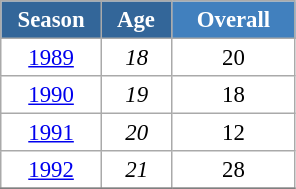<table class="wikitable" style="font-size:95%; text-align:center; border:grey solid 1px; border-collapse:collapse; background:#ffffff;">
<tr>
<th style="background-color:#369; color:white; width:60px;"> Season </th>
<th style="background-color:#369; color:white; width:40px;"> Age </th>
<th style="background-color:#4180be; color:white; width:75px;">Overall</th>
</tr>
<tr>
<td><a href='#'>1989</a></td>
<td><em>18</em></td>
<td>20</td>
</tr>
<tr>
<td><a href='#'>1990</a></td>
<td><em>19</em></td>
<td>18</td>
</tr>
<tr>
<td><a href='#'>1991</a></td>
<td><em>20</em></td>
<td>12</td>
</tr>
<tr>
<td><a href='#'>1992</a></td>
<td><em>21</em></td>
<td>28</td>
</tr>
<tr>
</tr>
</table>
